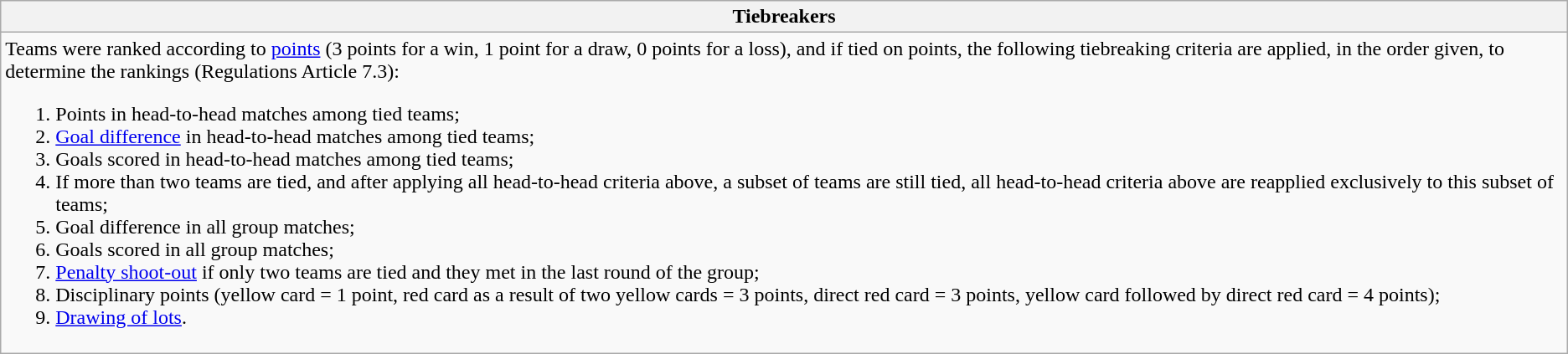<table class="wikitable">
<tr>
<th>Tiebreakers</th>
</tr>
<tr>
<td>Teams were ranked according to <a href='#'>points</a> (3 points for a win, 1 point for a draw, 0 points for a loss), and if tied on points, the following tiebreaking criteria are applied, in the order given, to determine the rankings (Regulations Article 7.3):<br><ol><li>Points in head-to-head matches among tied teams;</li><li><a href='#'>Goal difference</a> in head-to-head matches among tied teams;</li><li>Goals scored in head-to-head matches among tied teams;</li><li>If more than two teams are tied, and after applying all head-to-head criteria above, a subset of teams are still tied, all head-to-head criteria above are reapplied exclusively to this subset of teams;</li><li>Goal difference in all group matches;</li><li>Goals scored in all group matches;</li><li><a href='#'>Penalty shoot-out</a> if only two teams are tied and they met in the last round of the group;</li><li>Disciplinary points (yellow card = 1 point, red card as a result of two yellow cards = 3 points, direct red card = 3 points, yellow card followed by direct red card = 4 points);</li><li><a href='#'>Drawing of lots</a>.</li></ol></td>
</tr>
</table>
